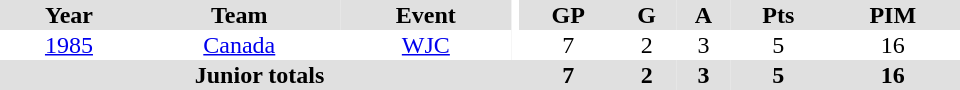<table border="0" cellpadding="1" cellspacing="0" ID="Table3" style="text-align:center; width:40em">
<tr bgcolor="#e0e0e0">
<th>Year</th>
<th>Team</th>
<th>Event</th>
<th rowspan="102" bgcolor="#ffffff"></th>
<th>GP</th>
<th>G</th>
<th>A</th>
<th>Pts</th>
<th>PIM</th>
</tr>
<tr>
<td><a href='#'>1985</a></td>
<td><a href='#'>Canada</a></td>
<td><a href='#'>WJC</a></td>
<td>7</td>
<td>2</td>
<td>3</td>
<td>5</td>
<td>16</td>
</tr>
<tr bgcolor="#e0e0e0">
<th colspan="4">Junior totals</th>
<th>7</th>
<th>2</th>
<th>3</th>
<th>5</th>
<th>16</th>
</tr>
</table>
